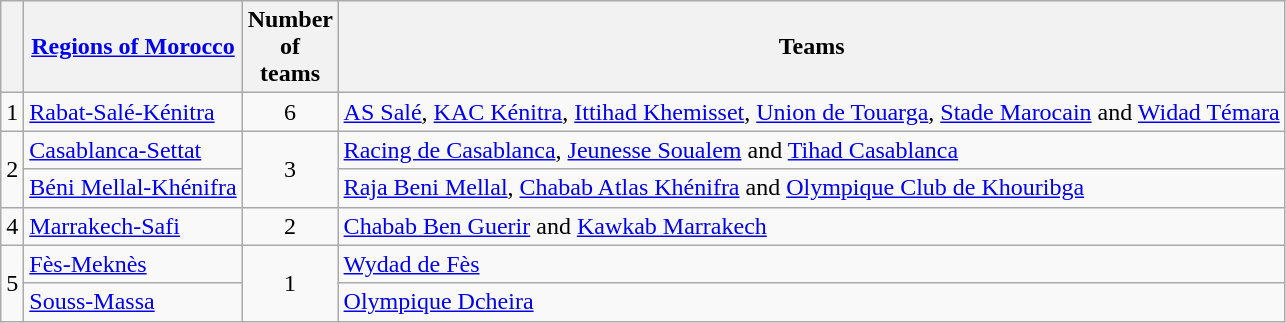<table class="wikitable">
<tr>
<th></th>
<th><a href='#'>Regions of Morocco</a></th>
<th width="45px">Number of teams</th>
<th>Teams</th>
</tr>
<tr>
<td>1</td>
<td><a href='#'>Rabat-Salé-Kénitra</a></td>
<td align=center>6</td>
<td><a href='#'>AS Salé</a>, <a href='#'>KAC Kénitra</a>, <a href='#'>Ittihad Khemisset</a>, <a href='#'>Union de Touarga</a>, <a href='#'>Stade Marocain</a> and <a href='#'>Widad Témara</a></td>
</tr>
<tr>
<td rowspan=2>2</td>
<td><a href='#'>Casablanca-Settat</a></td>
<td rowspan="2" align=center>3</td>
<td><a href='#'>Racing de Casablanca</a>, <a href='#'>Jeunesse Soualem</a> and <a href='#'>Tihad Casablanca</a></td>
</tr>
<tr>
<td><a href='#'>Béni Mellal-Khénifra</a></td>
<td><a href='#'>Raja Beni Mellal</a>, <a href='#'>Chabab Atlas Khénifra</a> and <a href='#'>Olympique Club de Khouribga</a></td>
</tr>
<tr>
<td>4</td>
<td><a href='#'>Marrakech-Safi</a></td>
<td align=center>2</td>
<td><a href='#'>Chabab Ben Guerir</a> and <a href='#'>Kawkab Marrakech</a></td>
</tr>
<tr>
<td rowspan=2>5</td>
<td><a href='#'>Fès-Meknès</a></td>
<td rowspan="2" align=center>1</td>
<td><a href='#'>Wydad de Fès</a></td>
</tr>
<tr>
<td><a href='#'>Souss-Massa</a></td>
<td><a href='#'>Olympique Dcheira</a></td>
</tr>
</table>
